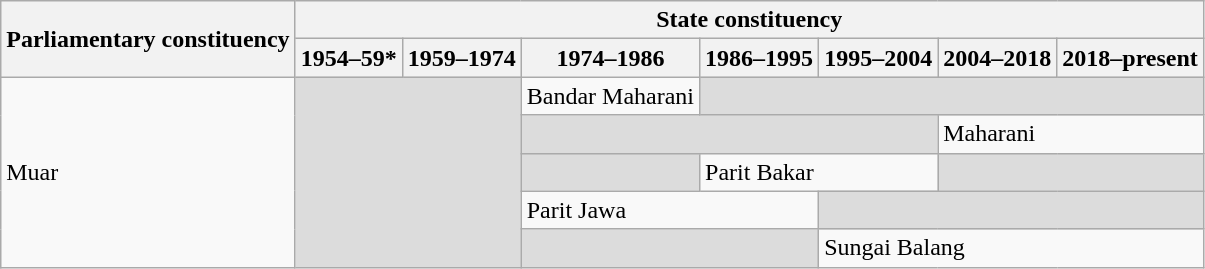<table class="wikitable">
<tr>
<th rowspan="2">Parliamentary constituency</th>
<th colspan="7">State constituency</th>
</tr>
<tr>
<th>1954–59*</th>
<th>1959–1974</th>
<th>1974–1986</th>
<th>1986–1995</th>
<th>1995–2004</th>
<th>2004–2018</th>
<th>2018–present</th>
</tr>
<tr>
<td rowspan="5">Muar</td>
<td colspan="2" rowspan="5" bgcolor="dcdcdc"></td>
<td>Bandar Maharani</td>
<td colspan="4" bgcolor="dcdcdc"></td>
</tr>
<tr>
<td colspan="3" bgcolor="dcdcdc"></td>
<td colspan="2">Maharani</td>
</tr>
<tr>
<td bgcolor="dcdcdc"></td>
<td colspan="2">Parit Bakar</td>
<td colspan="2" bgcolor="dcdcdc"></td>
</tr>
<tr>
<td colspan="2">Parit Jawa</td>
<td colspan="3" bgcolor="dcdcdc"></td>
</tr>
<tr>
<td colspan="2" bgcolor="dcdcdc"></td>
<td colspan="3">Sungai Balang</td>
</tr>
</table>
